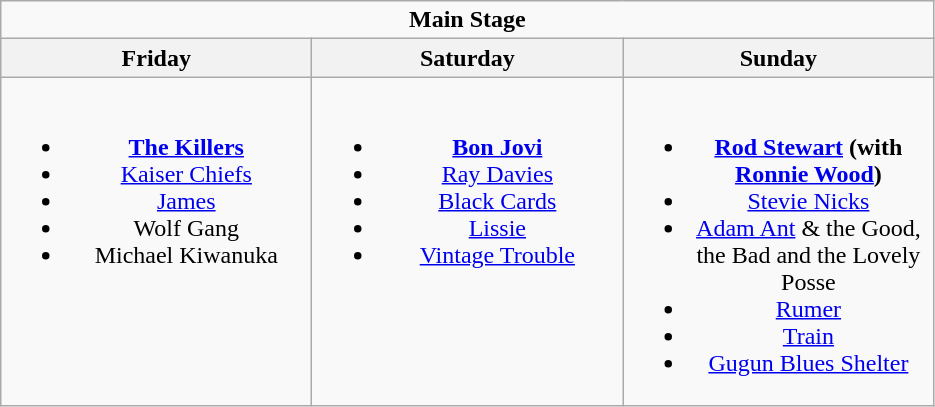<table class="wikitable">
<tr>
<td colspan="3" style="text-align:center;"><strong>Main Stage</strong></td>
</tr>
<tr>
<th>Friday</th>
<th>Saturday</th>
<th>Sunday</th>
</tr>
<tr>
<td style="text-align:center; vertical-align:top; width:200px;"><br><ul><li><strong><a href='#'>The Killers</a></strong></li><li><a href='#'>Kaiser Chiefs</a></li><li><a href='#'>James</a></li><li>Wolf Gang</li><li>Michael Kiwanuka</li></ul></td>
<td style="text-align:center; vertical-align:top; width:200px;"><br><ul><li><strong><a href='#'>Bon Jovi</a></strong></li><li><a href='#'>Ray Davies</a></li><li><a href='#'>Black Cards</a></li><li><a href='#'>Lissie</a></li><li><a href='#'>Vintage Trouble</a></li></ul></td>
<td style="text-align:center; vertical-align:top; width:200px;"><br><ul><li><strong><a href='#'>Rod Stewart</a> (with <a href='#'>Ronnie Wood</a>)</strong></li><li><a href='#'>Stevie Nicks</a></li><li><a href='#'>Adam Ant</a> & the Good, the Bad and the Lovely Posse</li><li><a href='#'>Rumer</a></li><li><a href='#'>Train</a></li><li><a href='#'>Gugun Blues Shelter</a></li></ul></td>
</tr>
</table>
